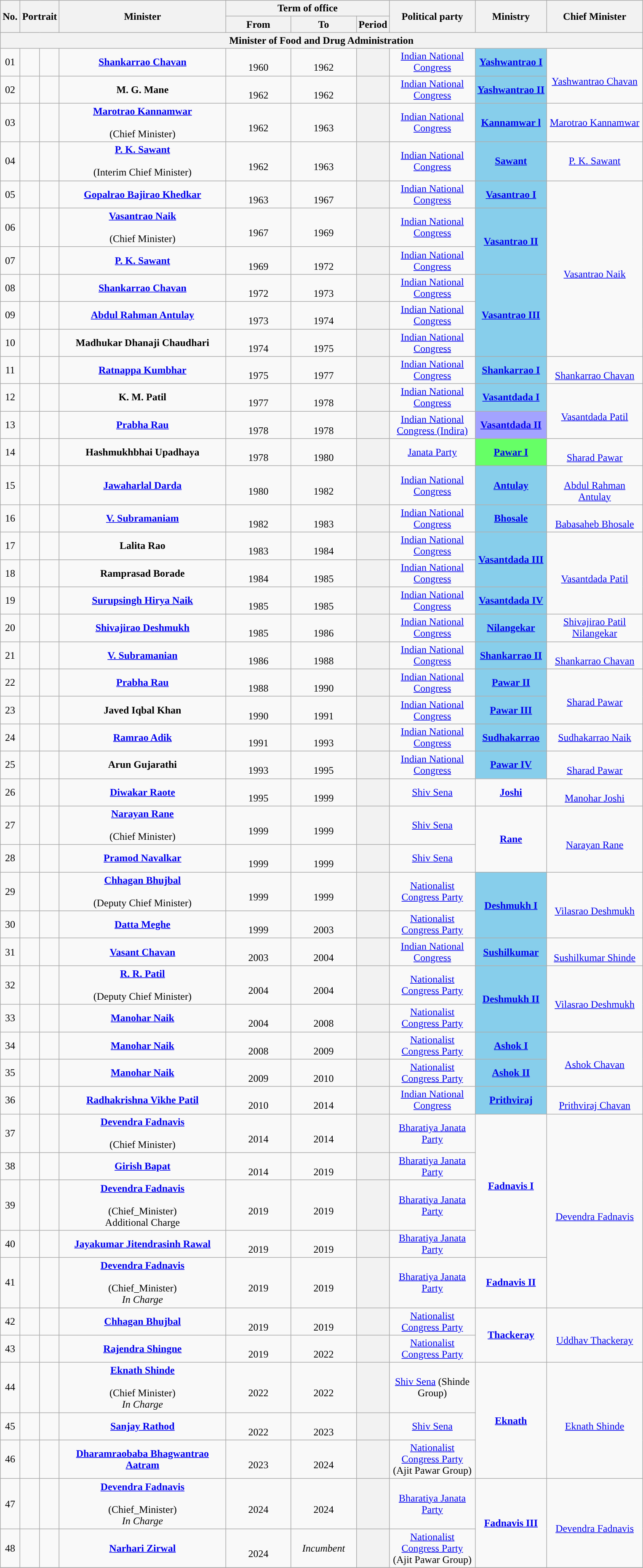<table class="wikitable" style="text-align:center">
<tr>
<th rowspan="2">No.</th>
<th rowspan="2" colspan="2">Portrait</th>
<th rowspan="2" style="width:16em">Minister<br></th>
<th colspan="3">Term of office</th>
<th rowspan="2" style="width:8em">Political party</th>
<th rowspan="2">Ministry</th>
<th rowspan="2" style="width:9em">Chief Minister</th>
</tr>
<tr>
<th style="width:6em">From</th>
<th style="width:6em">To</th>
<th>Period</th>
</tr>
<tr>
<th colspan="10">Minister of Food and Drug Administration</th>
</tr>
<tr>
<td>01</td>
<td style="color:inherit;background:"></td>
<td></td>
<td><strong><a href='#'>Shankarrao Chavan</a></strong>   <br> </td>
<td><br>1960</td>
<td><br>1962</td>
<th></th>
<td><a href='#'>Indian National Congress</a></td>
<td bgcolor="#87CEEB"><a href='#'><strong>Yashwantrao I</strong></a></td>
<td rowspan="2"> <br><a href='#'>Yashwantrao Chavan</a></td>
</tr>
<tr>
<td>02</td>
<td style="color:inherit;background:"></td>
<td></td>
<td><strong>M. G. Mane</strong>  <br> </td>
<td><br>1962</td>
<td><br>1962</td>
<th></th>
<td><a href='#'>Indian National Congress</a></td>
<td bgcolor="#87CEEB"><a href='#'><strong>Yashwantrao II</strong></a></td>
</tr>
<tr>
<td>03</td>
<td style="color:inherit;background:"></td>
<td></td>
<td><strong><a href='#'>Marotrao Kannamwar</a></strong> <br> <br> (Chief Minister)</td>
<td><br>1962</td>
<td><br>1963</td>
<th></th>
<td><a href='#'>Indian National Congress</a></td>
<td bgcolor="#87CEEB"><a href='#'><strong>Kannamwar l</strong></a></td>
<td><a href='#'>Marotrao Kannamwar</a></td>
</tr>
<tr>
<td>04</td>
<td style="color:inherit;background:"></td>
<td></td>
<td><strong><a href='#'>P. K. Sawant</a></strong> <br>  <br>(Interim Chief Minister)</td>
<td><br>1962</td>
<td><br>1963</td>
<th></th>
<td><a href='#'>Indian National Congress</a></td>
<td bgcolor="#87CEEB"><a href='#'><strong>Sawant</strong></a></td>
<td><a href='#'>P. K. Sawant</a></td>
</tr>
<tr>
<td>05</td>
<td style="color:inherit;background:"></td>
<td></td>
<td><strong><a href='#'>Gopalrao Bajirao Khedkar</a></strong> <br> </td>
<td><br>1963</td>
<td><br>1967</td>
<th></th>
<td><a href='#'>Indian National Congress</a></td>
<td bgcolor="#87CEEB"><a href='#'><strong>Vasantrao I</strong></a></td>
<td rowspan="6"><br><a href='#'>Vasantrao Naik</a></td>
</tr>
<tr>
<td>06</td>
<td style="color:inherit;background:"></td>
<td></td>
<td><strong><a href='#'>Vasantrao Naik</a></strong> <br>  <br> (Chief Minister)</td>
<td><br>1967</td>
<td><br>1969</td>
<th></th>
<td><a href='#'>Indian National Congress</a></td>
<td rowspan="2" bgcolor="#87CEEB"><a href='#'><strong>Vasantrao II</strong></a></td>
</tr>
<tr>
<td>07</td>
<td style="color:inherit;background:"></td>
<td></td>
<td><strong><a href='#'>P. K. Sawant</a></strong> <br> </td>
<td><br>1969</td>
<td><br>1972</td>
<th></th>
<td><a href='#'>Indian National Congress</a></td>
</tr>
<tr>
<td>08</td>
<td style="color:inherit;background:"></td>
<td></td>
<td><strong><a href='#'>Shankarrao Chavan</a></strong> <br> </td>
<td><br>1972</td>
<td><br>1973</td>
<th></th>
<td><a href='#'>Indian National Congress</a></td>
<td rowspan="3" bgcolor="#87CEEB"><a href='#'><strong>Vasantrao III</strong></a></td>
</tr>
<tr>
<td>09</td>
<td style="color:inherit;background:"></td>
<td></td>
<td><strong><a href='#'>Abdul Rahman Antulay</a></strong> <br> </td>
<td><br>1973</td>
<td><br>1974</td>
<th></th>
<td><a href='#'>Indian National Congress</a></td>
</tr>
<tr>
<td>10</td>
<td style="color:inherit;background:"></td>
<td></td>
<td><strong>Madhukar Dhanaji Chaudhari</strong> <br> </td>
<td><br>1974</td>
<td><br>1975</td>
<th></th>
<td><a href='#'>Indian National Congress</a></td>
</tr>
<tr>
<td>11</td>
<td style="color:inherit;background:"></td>
<td></td>
<td><strong><a href='#'>Ratnappa Kumbhar</a></strong> <br> </td>
<td><br>1975</td>
<td><br>1977</td>
<th></th>
<td><a href='#'>Indian National Congress</a></td>
<td rowspan="1" bgcolor="#87CEEB"><a href='#'><strong>Shankarrao I</strong></a></td>
<td rowspan="1"><br><a href='#'>Shankarrao Chavan</a></td>
</tr>
<tr>
<td>12</td>
<td style="color:inherit;background:"></td>
<td></td>
<td><strong>K. M. Patil</strong> <br> </td>
<td><br>1977</td>
<td><br>1978</td>
<th></th>
<td><a href='#'>Indian National Congress</a></td>
<td rowspan="1" bgcolor="#88CEEB"><a href='#'><strong>Vasantdada I</strong></a></td>
<td rowspan="2"><br><a href='#'>Vasantdada Patil</a></td>
</tr>
<tr>
<td>13</td>
<td style="color:inherit;background:"></td>
<td></td>
<td><strong><a href='#'>Prabha Rau</a></strong> <br> </td>
<td><br>1978</td>
<td><br>1978</td>
<th></th>
<td><a href='#'>Indian National Congress (Indira)</a></td>
<td rowspan="1" bgcolor="#A3A3FF"><a href='#'><strong>Vasantdada II</strong></a></td>
</tr>
<tr>
<td>14</td>
<td style="color:inherit;background:"></td>
<td></td>
<td><strong>Hashmukhbhai Upadhaya</strong> <br> </td>
<td><br>1978</td>
<td><br>1980</td>
<th></th>
<td><a href='#'>Janata Party</a></td>
<td rowspan="1" bgcolor="#66FF66"><a href='#'><strong>Pawar I</strong></a></td>
<td rowspan="1"><br><a href='#'>Sharad Pawar</a></td>
</tr>
<tr>
<td>15</td>
<td style="color:inherit;background:"></td>
<td></td>
<td><strong><a href='#'>Jawaharlal Darda</a></strong> <br> </td>
<td><br>1980</td>
<td><br>1982</td>
<th></th>
<td><a href='#'>Indian National Congress</a></td>
<td rowspan="1" bgcolor="#87CEEB"><a href='#'><strong>Antulay</strong></a></td>
<td rowspan="1"> <br><a href='#'>Abdul Rahman Antulay</a></td>
</tr>
<tr>
<td>16</td>
<td style="color:inherit;background:"></td>
<td></td>
<td><strong><a href='#'>V. Subramaniam</a></strong>  <br> </td>
<td><br>1982</td>
<td><br>1983</td>
<th></th>
<td><a href='#'>Indian National Congress</a></td>
<td rowspan="1" bgcolor="#87CEEB"><a href='#'><strong>Bhosale</strong></a></td>
<td rowspan="1"> <br><a href='#'>Babasaheb Bhosale</a></td>
</tr>
<tr>
<td>17</td>
<td style="color:inherit;background:"></td>
<td></td>
<td><strong>Lalita Rao</strong> <br> </td>
<td><br>1983</td>
<td><br>1984</td>
<th></th>
<td><a href='#'>Indian National Congress</a></td>
<td rowspan="2" bgcolor="#87CEEB"><a href='#'><strong>Vasantdada III</strong></a></td>
<td rowspan="3"><br><a href='#'>Vasantdada Patil</a></td>
</tr>
<tr>
<td>18</td>
<td style="color:inherit;background:"></td>
<td></td>
<td><strong>Ramprasad Borade</strong> <br> </td>
<td><br>1984</td>
<td><br>1985</td>
<th></th>
<td><a href='#'>Indian National Congress</a></td>
</tr>
<tr>
<td>19</td>
<td style="color:inherit;background:"></td>
<td></td>
<td><strong><a href='#'>Surupsingh Hirya Naik</a></strong> <br> </td>
<td><br>1985</td>
<td><br>1985</td>
<th></th>
<td><a href='#'>Indian National Congress</a></td>
<td bgcolor="#87CEEB"><a href='#'><strong>Vasantdada IV</strong></a></td>
</tr>
<tr>
<td>20</td>
<td style="color:inherit;background:"></td>
<td></td>
<td><strong><a href='#'>Shivajirao Deshmukh</a></strong> <br> </td>
<td><br>1985</td>
<td><br>1986</td>
<th></th>
<td><a href='#'>Indian National Congress</a></td>
<td bgcolor="#87CEEB"><a href='#'><strong>Nilangekar</strong></a></td>
<td><a href='#'>Shivajirao Patil Nilangekar</a></td>
</tr>
<tr>
<td>21</td>
<td style="color:inherit;background:"></td>
<td></td>
<td><strong><a href='#'>V. Subramanian</a></strong> <br> </td>
<td><br>1986</td>
<td><br>1988</td>
<th></th>
<td><a href='#'>Indian National Congress</a></td>
<td rowspan="1"bgcolor="#87CEEB"><a href='#'><strong>Shankarrao II</strong></a></td>
<td rowspan="1"> <br><a href='#'>Shankarrao Chavan</a></td>
</tr>
<tr>
<td>22</td>
<td style="color:inherit;background:"></td>
<td></td>
<td><strong><a href='#'>Prabha Rau</a></strong> <br> </td>
<td><br>1988</td>
<td><br>1990</td>
<th></th>
<td><a href='#'>Indian National Congress</a></td>
<td rowspan="1" bgcolor="#87CEEB"><a href='#'><strong>Pawar II</strong></a></td>
<td rowspan="2"> <br><a href='#'>Sharad Pawar</a></td>
</tr>
<tr>
<td>23</td>
<td style="color:inherit;background:"></td>
<td></td>
<td><strong>Javed Iqbal Khan</strong> <br> </td>
<td><br>1990</td>
<td><br>1991</td>
<th></th>
<td><a href='#'>Indian National Congress</a></td>
<td rowspan="1" bgcolor="#87CEEB"><a href='#'><strong>Pawar III</strong></a></td>
</tr>
<tr>
<td>24</td>
<td style="color:inherit;background:"></td>
<td></td>
<td><strong><a href='#'>Ramrao Adik</a></strong> <br> </td>
<td><br>1991</td>
<td><br>1993</td>
<th></th>
<td><a href='#'>Indian National Congress</a></td>
<td rowspan="1" bgcolor="#87CEEB"><a href='#'><strong>Sudhakarrao</strong></a></td>
<td rowspan="1"><a href='#'>Sudhakarrao Naik</a></td>
</tr>
<tr>
<td>25</td>
<td style="color:inherit;background:"></td>
<td></td>
<td><strong>Arun Gujarathi</strong> <br> </td>
<td><br>1993</td>
<td><br>1995</td>
<th></th>
<td><a href='#'>Indian National Congress</a></td>
<td bgcolor="#87CEEB"><a href='#'><strong>Pawar IV</strong></a></td>
<td> <br><a href='#'>Sharad Pawar</a></td>
</tr>
<tr>
<td>26</td>
<td style="color:inherit;background:"></td>
<td></td>
<td><strong><a href='#'>Diwakar Raote</a></strong> <br> </td>
<td><br>1995</td>
<td><br>1999</td>
<th></th>
<td><a href='#'>Shiv Sena</a></td>
<td rowspan="1"><a href='#'><strong>Joshi</strong></a></td>
<td rowspan="1"> <br><a href='#'>Manohar Joshi</a></td>
</tr>
<tr>
<td>27</td>
<td style="color:inherit;background:"></td>
<td></td>
<td><strong><a href='#'>Narayan Rane</a></strong> <br>  <br> (Chief Minister)</td>
<td><br>1999</td>
<td><br>1999</td>
<th></th>
<td><a href='#'>Shiv Sena</a></td>
<td rowspan="2"><a href='#'><strong>Rane</strong></a></td>
<td rowspan="2"> <br><a href='#'>Narayan Rane</a></td>
</tr>
<tr>
<td>28</td>
<td style="color:inherit;background:"></td>
<td></td>
<td><strong><a href='#'>Pramod Navalkar</a></strong> <br> </td>
<td><br>1999</td>
<td><br>1999</td>
<th></th>
<td><a href='#'>Shiv Sena</a></td>
</tr>
<tr>
<td>29</td>
<td style="color:inherit;background:"></td>
<td></td>
<td><strong><a href='#'>Chhagan Bhujbal</a></strong> <br> <br> (Deputy Chief Minister)</td>
<td><br>1999</td>
<td><br>1999</td>
<th></th>
<td><a href='#'>Nationalist Congress Party</a></td>
<td rowspan="2" bgcolor="#87CEEB"><a href='#'><strong>Deshmukh I</strong></a></td>
<td rowspan="2"> <br><a href='#'>Vilasrao Deshmukh</a></td>
</tr>
<tr>
<td>30</td>
<td style="color:inherit;background:"></td>
<td></td>
<td><strong><a href='#'>Datta Meghe</a></strong> <br> </td>
<td><br>1999</td>
<td><br>2003</td>
<th></th>
<td><a href='#'>Nationalist Congress Party</a></td>
</tr>
<tr>
<td>31</td>
<td style="color:inherit;background:"></td>
<td></td>
<td><strong><a href='#'>Vasant Chavan</a></strong> <br> </td>
<td><br>2003</td>
<td><br>2004</td>
<th></th>
<td><a href='#'>Indian National Congress</a></td>
<td rowspan="1" bgcolor="#87CEEB"><a href='#'><strong>Sushilkumar</strong></a></td>
<td rowspan="1"> <br><a href='#'>Sushilkumar Shinde</a></td>
</tr>
<tr>
<td>32</td>
<td style="color:inherit;background:"></td>
<td></td>
<td><strong><a href='#'>R. R. Patil</a></strong> <br> <br>(Deputy Chief Minister)</td>
<td><br>2004</td>
<td><br>2004</td>
<th></th>
<td><a href='#'>Nationalist Congress Party</a></td>
<td rowspan="2" bgcolor="#87CEEB"><a href='#'><strong>Deshmukh II</strong></a></td>
<td rowspan="2"> <br><a href='#'>Vilasrao Deshmukh</a></td>
</tr>
<tr>
<td>33</td>
<td style="color:inherit;background:"></td>
<td></td>
<td><strong><a href='#'>Manohar Naik</a></strong> <br> </td>
<td><br>2004</td>
<td><br>2008</td>
<th></th>
<td><a href='#'>Nationalist Congress Party</a></td>
</tr>
<tr>
<td>34</td>
<td style="color:inherit;background:"></td>
<td></td>
<td><strong><a href='#'>Manohar Naik</a></strong> <br> </td>
<td><br>2008</td>
<td><br>2009</td>
<th></th>
<td><a href='#'>Nationalist Congress Party</a></td>
<td bgcolor="#87CEEB"><a href='#'><strong>Ashok I</strong></a></td>
<td rowspan="2"><br><a href='#'>Ashok Chavan</a></td>
</tr>
<tr>
<td>35</td>
<td style="color:inherit;background:"></td>
<td></td>
<td><strong><a href='#'>Manohar Naik</a></strong> <br> </td>
<td><br>2009</td>
<td><br>2010</td>
<th></th>
<td><a href='#'>Nationalist Congress Party</a></td>
<td bgcolor="#87CEEB"><a href='#'><strong>Ashok II</strong></a></td>
</tr>
<tr>
<td>36</td>
<td style="color:inherit;background:"></td>
<td></td>
<td><strong><a href='#'>Radhakrishna Vikhe Patil</a></strong> <br> </td>
<td><br>2010</td>
<td><br>2014</td>
<th></th>
<td><a href='#'>Indian National Congress</a></td>
<td rowspan="1" bgcolor="#87CEEB"><a href='#'><strong>Prithviraj</strong></a></td>
<td rowspan="1"><br><a href='#'>Prithviraj Chavan</a></td>
</tr>
<tr>
<td>37</td>
<td style="color:inherit;background:"></td>
<td></td>
<td><strong><a href='#'>Devendra Fadnavis</a></strong>  <br> <br>(Chief Minister)</td>
<td><br>2014</td>
<td><br>2014</td>
<th></th>
<td rowspan="1"><a href='#'>Bharatiya Janata Party</a></td>
<td rowspan="4"><a href='#'><strong>Fadnavis I</strong></a></td>
<td rowspan="5"> <br><a href='#'>Devendra Fadnavis</a></td>
</tr>
<tr>
<td>38</td>
<td style="color:inherit;background:"></td>
<td></td>
<td><strong><a href='#'>Girish Bapat</a></strong>  <br> </td>
<td><br>2014</td>
<td><br>2019</td>
<th></th>
<td rowspan="1"><a href='#'>Bharatiya Janata Party</a></td>
</tr>
<tr>
<td>39</td>
<td style="color:inherit;background:"></td>
<td></td>
<td><strong><a href='#'>Devendra Fadnavis</a></strong> <br> <br>(Chief_Minister) <br>Additional Charge</td>
<td><br>2019</td>
<td><br>2019</td>
<th></th>
<td><a href='#'>Bharatiya Janata Party</a></td>
</tr>
<tr>
<td>40</td>
<td style="color:inherit;background:"></td>
<td></td>
<td><strong><a href='#'>Jayakumar Jitendrasinh Rawal</a></strong> <br> </td>
<td><br>2019</td>
<td><br>2019</td>
<th></th>
<td><a href='#'>Bharatiya Janata Party</a></td>
</tr>
<tr>
<td>41</td>
<td style="color:inherit;background:"></td>
<td></td>
<td><strong><a href='#'>Devendra Fadnavis</a></strong>  <br> <br>(Chief_Minister) <br><em>In Charge</em></td>
<td><br>2019</td>
<td><br>2019</td>
<th></th>
<td><a href='#'>Bharatiya Janata Party</a></td>
<td rowspan="1"><a href='#'><strong>Fadnavis II</strong></a></td>
</tr>
<tr>
<td>42</td>
<td style="color:inherit;background:"></td>
<td></td>
<td><strong><a href='#'>Chhagan Bhujbal</a></strong> <br> </td>
<td><br>2019</td>
<td><br>2019</td>
<th></th>
<td><a href='#'>Nationalist Congress Party</a></td>
<td rowspan="2"><a href='#'><strong>Thackeray</strong></a></td>
<td rowspan="2"> <br><a href='#'>Uddhav Thackeray</a></td>
</tr>
<tr>
<td>43</td>
<td style="color:inherit;background:"></td>
<td></td>
<td><strong><a href='#'>Rajendra Shingne</a></strong> <br> </td>
<td><br>2019</td>
<td><br>2022</td>
<th></th>
<td><a href='#'>Nationalist Congress Party</a></td>
</tr>
<tr>
<td>44</td>
<td style="color:inherit;background:"></td>
<td></td>
<td><strong><a href='#'>Eknath Shinde</a></strong> <br> <br>(Chief Minister)<br><em>In Charge</em></td>
<td><br>2022</td>
<td><br>2022</td>
<th></th>
<td><a href='#'>Shiv Sena</a> (Shinde Group)</td>
<td rowspan="3"><a href='#'><strong>Eknath</strong></a></td>
<td rowspan="3"> <br><a href='#'>Eknath Shinde</a></td>
</tr>
<tr>
<td>45</td>
<td style="color:inherit;background:"></td>
<td></td>
<td><strong><a href='#'>Sanjay Rathod</a></strong> <br> </td>
<td><br>2022</td>
<td><br>2023</td>
<th></th>
<td><a href='#'>Shiv Sena</a></td>
</tr>
<tr>
<td>46</td>
<td style="color:inherit;background:"></td>
<td></td>
<td><strong><a href='#'>Dharamraobaba Bhagwantrao Aatram</a></strong> <br> </td>
<td><br>2023</td>
<td><br>2024</td>
<th></th>
<td><a href='#'>Nationalist Congress Party</a> (Ajit Pawar Group)</td>
</tr>
<tr>
<td>47</td>
<td style="color:inherit;background:"></td>
<td></td>
<td><strong><a href='#'>Devendra Fadnavis</a></strong>  <br> <br>(Chief_Minister) <br><em>In Charge</em></td>
<td><br>2024</td>
<td><br>2024</td>
<th></th>
<td><a href='#'>Bharatiya Janata Party</a></td>
<td rowspan="2"><a href='#'><strong>Fadnavis III</strong></a></td>
<td rowspan="2"> <br><a href='#'>Devendra Fadnavis</a></td>
</tr>
<tr>
<td>48</td>
<td style="color:inherit;background:"></td>
<td></td>
<td><strong><a href='#'>Narhari Zirwal</a></strong> <br> </td>
<td><br>2024</td>
<td><em>Incumbent</em></td>
<th></th>
<td><a href='#'>Nationalist Congress Party</a> (Ajit Pawar Group)</td>
</tr>
<tr>
</tr>
</table>
